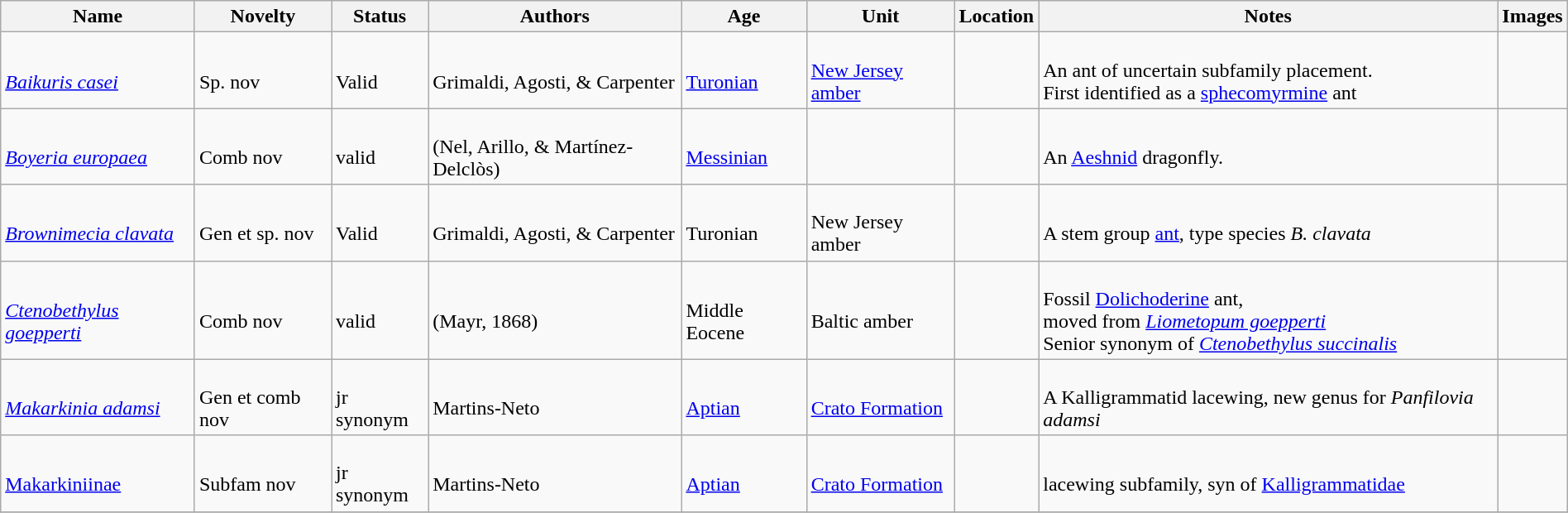<table class="wikitable sortable" align="center" width="100%">
<tr>
<th>Name</th>
<th>Novelty</th>
<th>Status</th>
<th>Authors</th>
<th>Age</th>
<th>Unit</th>
<th>Location</th>
<th>Notes</th>
<th>Images</th>
</tr>
<tr>
<td><br><em><a href='#'>Baikuris casei</a></em></td>
<td><br>Sp. nov</td>
<td><br>Valid</td>
<td><br>Grimaldi, Agosti, & Carpenter</td>
<td><br><a href='#'>Turonian</a></td>
<td><br><a href='#'>New Jersey amber</a></td>
<td><br></td>
<td><br>An ant of uncertain subfamily placement.<br> First identified as a <a href='#'>sphecomyrmine</a> ant</td>
<td></td>
</tr>
<tr>
<td><br><em><a href='#'>Boyeria europaea</a></em></td>
<td><br>Comb nov</td>
<td><br>valid</td>
<td><br>(Nel, Arillo, & Martínez-Delclòs)</td>
<td><br><a href='#'>Messinian</a></td>
<td></td>
<td><br></td>
<td><br>An <a href='#'>Aeshnid</a> dragonfly.</td>
<td><br></td>
</tr>
<tr>
<td><br><em><a href='#'>Brownimecia clavata</a></em></td>
<td><br>Gen et sp. nov</td>
<td><br>Valid</td>
<td><br>Grimaldi, Agosti, & Carpenter</td>
<td><br>Turonian</td>
<td><br>New Jersey amber</td>
<td><br></td>
<td><br>A stem group <a href='#'>ant</a>, type species <em>B. clavata</em></td>
<td><br></td>
</tr>
<tr>
<td><br><em><a href='#'>Ctenobethylus goepperti</a></em></td>
<td><br>Comb nov</td>
<td><br>valid</td>
<td><br>(Mayr, 1868)</td>
<td><br>Middle Eocene</td>
<td><br>Baltic amber</td>
<td><br></td>
<td><br>Fossil <a href='#'>Dolichoderine</a> ant,<br> moved from <em><a href='#'>Liometopum goepperti</a></em><br> Senior synonym of <em><a href='#'>Ctenobethylus succinalis</a></em></td>
<td><br></td>
</tr>
<tr>
<td><br><em><a href='#'>Makarkinia adamsi</a></em></td>
<td><br>Gen et comb nov</td>
<td><br>jr synonym</td>
<td><br>Martins-Neto</td>
<td><br><a href='#'>Aptian</a></td>
<td><br><a href='#'>Crato Formation</a></td>
<td><br></td>
<td><br>A Kalligrammatid lacewing, new genus for <em>Panfilovia adamsi</em></td>
<td></td>
</tr>
<tr>
<td><br><a href='#'>Makarkiniinae</a></td>
<td><br>Subfam nov</td>
<td><br>jr synonym</td>
<td><br>Martins-Neto</td>
<td><br><a href='#'>Aptian</a></td>
<td><br><a href='#'>Crato Formation</a></td>
<td><br></td>
<td><br>lacewing subfamily, syn of <a href='#'>Kalligrammatidae</a></td>
<td></td>
</tr>
<tr>
</tr>
</table>
